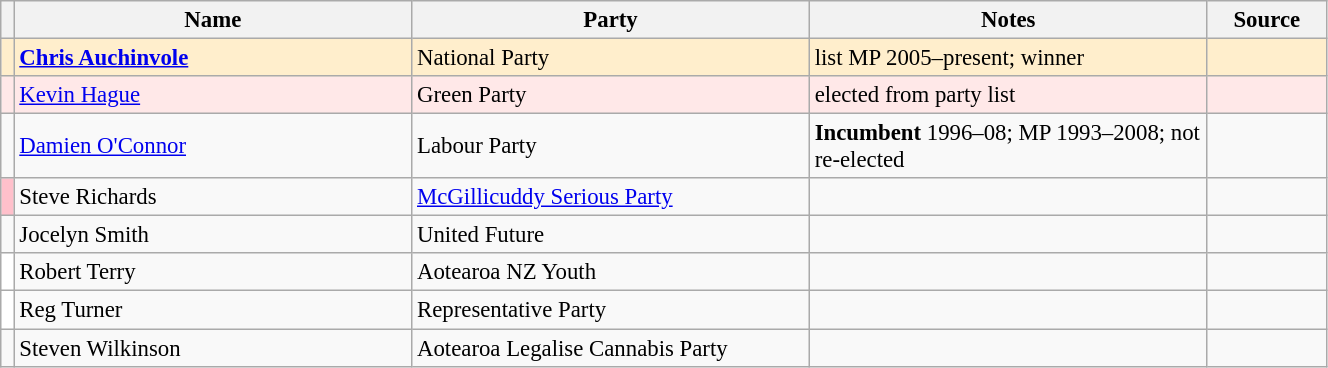<table class="wikitable" width="70%" style="font-size:95%;">
<tr>
<th width=1%></th>
<th width=30%>Name</th>
<th width=30%>Party</th>
<th width=30%>Notes</th>
<th width=9%>Source</th>
</tr>
<tr ---- bgcolor=#FFEECC>
<td bgcolor=></td>
<td><strong><a href='#'>Chris Auchinvole</a></strong></td>
<td>National Party</td>
<td>list MP 2005–present; winner</td>
<td></td>
</tr>
<tr ---- bgcolor=#FFE8E8>
<td bgcolor=></td>
<td><a href='#'>Kevin Hague</a></td>
<td>Green Party</td>
<td>elected from party list</td>
<td></td>
</tr>
<tr -->
<td bgcolor=></td>
<td><a href='#'>Damien O'Connor</a></td>
<td>Labour Party</td>
<td><strong>Incumbent</strong> 1996–08; MP 1993–2008; not re-elected</td>
<td></td>
</tr>
<tr -->
<td bgcolor=pink></td>
<td>Steve Richards</td>
<td><a href='#'>McGillicuddy Serious Party</a></td>
<td></td>
<td></td>
</tr>
<tr -->
<td bgcolor=></td>
<td>Jocelyn Smith</td>
<td>United Future</td>
<td></td>
<td></td>
</tr>
<tr -->
<td bgcolor=white></td>
<td>Robert Terry</td>
<td>Aotearoa NZ Youth</td>
<td></td>
<td></td>
</tr>
<tr -->
<td bgcolor=white></td>
<td>Reg Turner</td>
<td>Representative Party</td>
<td></td>
<td></td>
</tr>
<tr -->
<td bgcolor=></td>
<td>Steven Wilkinson</td>
<td>Aotearoa Legalise Cannabis Party</td>
<td></td>
<td></td>
</tr>
</table>
